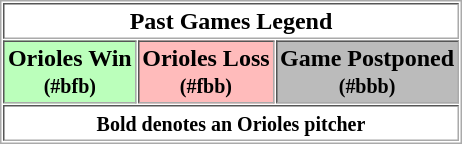<table border="1" cellpadding="2" cellspacing="1" style="margin:auto; border:1px solid #aaa;">
<tr>
<th colspan="4">Past Games Legend</th>
</tr>
<tr>
<th style="background:#bfb;">Orioles Win <br><small>(#bfb)</small></th>
<th style="background:#fbb;">Orioles Loss <br><small>(#fbb)</small></th>
<th style="background:#bbb;">Game Postponed <br><small>(#bbb)</small></th>
</tr>
<tr>
<th colspan="5"><strong><small>Bold denotes an Orioles pitcher</small></strong></th>
</tr>
</table>
